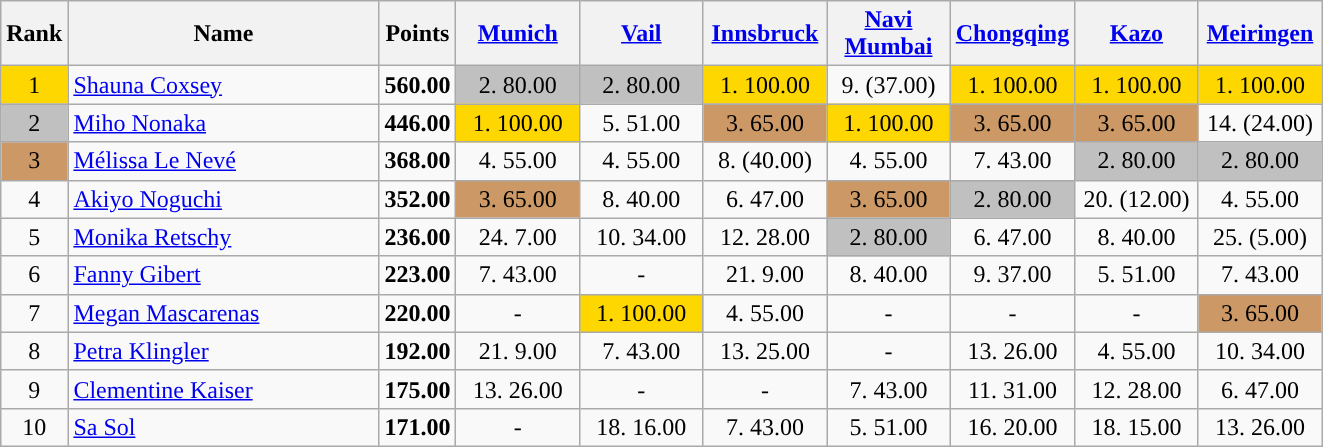<table class="wikitable sortable">
<tr>
<th>Rank</th>
<th width = "200">Name</th>
<th>Points</th>
<th width = "75" data-sort-type="number"><a href='#'>Munich</a></th>
<th width = "75" data-sort-type="number"><a href='#'>Vail</a></th>
<th width = "75" data-sort-type="number"><a href='#'>Innsbruck</a></th>
<th width = "75" data-sort-type="number"><a href='#'>Navi Mumbai</a></th>
<th width = "75" data-sort-type="number"><a href='#'>Chongqing</a></th>
<th width = "75" data-sort-type="number"><a href='#'>Kazo</a></th>
<th width = "75" data-sort-type="number"><a href='#'>Meiringen</a></th>
</tr>
<tr>
<td align="center" style="background: gold">1</td>
<td> <a href='#'>Shauna Coxsey</a></td>
<td align="center"><strong>560.00	</strong></td>
<td align="center" style="background: silver">2. 80.00</td>
<td align="center" style="background: silver">2. 80.00</td>
<td align="center" style="background: gold">1. 100.00</td>
<td align="center">9. (37.00)</td>
<td align="center" style="background: gold">1. 100.00</td>
<td align="center" style="background: gold">1. 100.00</td>
<td align="center" style="background: gold">1. 100.00</td>
</tr>
<tr>
<td align="center" style="background: silver">2</td>
<td> <a href='#'>Miho Nonaka</a></td>
<td align="center"><strong>446.00	</strong></td>
<td align="center" style="background: gold">1. 100.00</td>
<td align="center">5. 51.00</td>
<td align="center" style="background: #cc9966">3. 65.00</td>
<td align="center" style="background: gold">1. 100.00</td>
<td align="center" style="background: #cc9966">3. 65.00</td>
<td align="center" style="background: #cc9966">3. 65.00</td>
<td align="center">14. (24.00)</td>
</tr>
<tr>
<td align="center" style="background: #cc9966">3</td>
<td> <a href='#'>Mélissa Le Nevé</a></td>
<td align="center"><strong>368.00		</strong></td>
<td align="center">4. 55.00</td>
<td align="center">4. 55.00</td>
<td align="center">8. (40.00)</td>
<td align="center">4. 55.00</td>
<td align="center">7. 43.00</td>
<td align="center" style="background: silver">2. 80.00</td>
<td align="center" style="background: silver">2. 80.00</td>
</tr>
<tr>
<td align="center">4</td>
<td> <a href='#'>Akiyo Noguchi</a></td>
<td align="center"><strong>352.00			</strong></td>
<td align="center" style="background: #cc9966">3. 65.00</td>
<td align="center">8. 40.00</td>
<td align="center">6. 47.00</td>
<td align="center" style="background: #cc9966">3. 65.00</td>
<td align="center" style="background: silver">2. 80.00</td>
<td align="center">20. (12.00)</td>
<td align="center">4. 55.00</td>
</tr>
<tr>
<td align="center">5</td>
<td> <a href='#'>Monika Retschy</a></td>
<td align="center"><strong>236.00	</strong></td>
<td align="center">24. 7.00</td>
<td align="center">10. 34.00</td>
<td align="center">12. 28.00</td>
<td align="center" style="background: silver">2. 80.00</td>
<td align="center">6. 47.00</td>
<td align="center">8. 40.00</td>
<td align="center">25. (5.00)</td>
</tr>
<tr>
<td align="center">6</td>
<td> <a href='#'>Fanny Gibert</a></td>
<td align="center"><strong>223.00	</strong></td>
<td align="center">7. 43.00</td>
<td align="center">-</td>
<td align="center">21. 9.00</td>
<td align="center">8. 40.00</td>
<td align="center">9. 37.00</td>
<td align="center">5. 51.00</td>
<td align="center">7. 43.00</td>
</tr>
<tr>
<td align="center">7</td>
<td> <a href='#'>Megan Mascarenas</a></td>
<td align="center"><strong>220.00	</strong></td>
<td align="center">-</td>
<td align="center" style="background: gold">1. 100.00</td>
<td align="center">4. 55.00</td>
<td align="center">-</td>
<td align="center">-</td>
<td align="center">-</td>
<td align="center" style="background: #cc9966">3. 65.00</td>
</tr>
<tr>
<td align="center">8</td>
<td> <a href='#'>Petra Klingler</a></td>
<td align="center"><strong>192.00	</strong></td>
<td align="center">21. 9.00</td>
<td align="center">7. 43.00</td>
<td align="center">13. 25.00</td>
<td align="center">-</td>
<td align="center">13. 26.00</td>
<td align="center">4. 55.00</td>
<td align="center">10. 34.00</td>
</tr>
<tr>
<td align="center">9</td>
<td> <a href='#'>Clementine Kaiser</a></td>
<td align="center"><strong>175.00	</strong></td>
<td align="center">13. 26.00</td>
<td align="center">-</td>
<td align="center">-</td>
<td align="center">7. 43.00</td>
<td align="center">11. 31.00</td>
<td align="center">12. 28.00</td>
<td align="center">6. 47.00</td>
</tr>
<tr>
<td align="center">10</td>
<td> <a href='#'>Sa Sol</a></td>
<td align="center"><strong>171.00		</strong></td>
<td align="center">-</td>
<td align="center">18. 16.00</td>
<td align="center">7. 43.00</td>
<td align="center">5. 51.00</td>
<td align="center">16. 20.00</td>
<td align="center">18. 15.00</td>
<td align="center">13. 26.00</td>
</tr>
</table>
